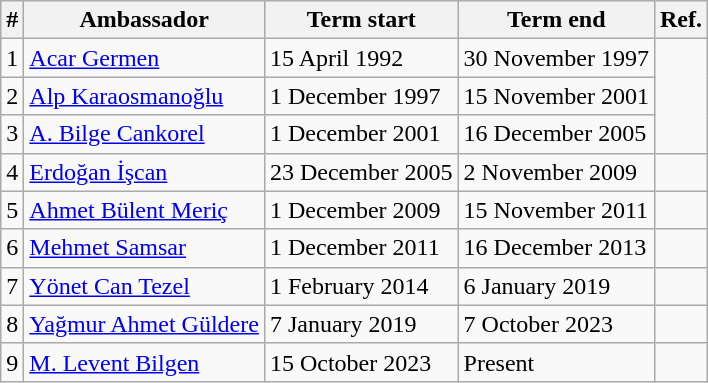<table class="wikitable">
<tr>
<th>#</th>
<th>Ambassador</th>
<th>Term start</th>
<th>Term end</th>
<th>Ref.</th>
</tr>
<tr>
<td>1</td>
<td><a href='#'>Acar Germen</a></td>
<td>15 April 1992</td>
<td>30 November 1997</td>
<td rowspan="3"></td>
</tr>
<tr>
<td>2</td>
<td><a href='#'>Alp Karaosmanoğlu</a></td>
<td>1 December 1997</td>
<td>15 November 2001</td>
</tr>
<tr>
<td>3</td>
<td><a href='#'>A. Bilge Cankorel</a></td>
<td>1 December 2001</td>
<td>16 December 2005</td>
</tr>
<tr>
<td>4</td>
<td><a href='#'>Erdoğan İşcan</a></td>
<td>23 December 2005</td>
<td>2 November 2009</td>
<td></td>
</tr>
<tr>
<td>5</td>
<td><a href='#'>Ahmet Bülent Meriç</a></td>
<td>1 December 2009</td>
<td>15 November 2011</td>
<td></td>
</tr>
<tr>
<td>6</td>
<td><a href='#'>Mehmet Samsar</a></td>
<td>1 December 2011</td>
<td>16 December 2013</td>
<td></td>
</tr>
<tr>
<td>7</td>
<td><a href='#'>Yönet Can Tezel</a></td>
<td>1 February 2014</td>
<td>6 January 2019</td>
<td></td>
</tr>
<tr>
<td>8</td>
<td><a href='#'>Yağmur Ahmet Güldere</a></td>
<td>7 January 2019</td>
<td>7 October 2023</td>
<td></td>
</tr>
<tr>
<td>9</td>
<td><a href='#'>M. Levent Bilgen</a></td>
<td>15 October 2023</td>
<td>Present</td>
<td></td>
</tr>
</table>
